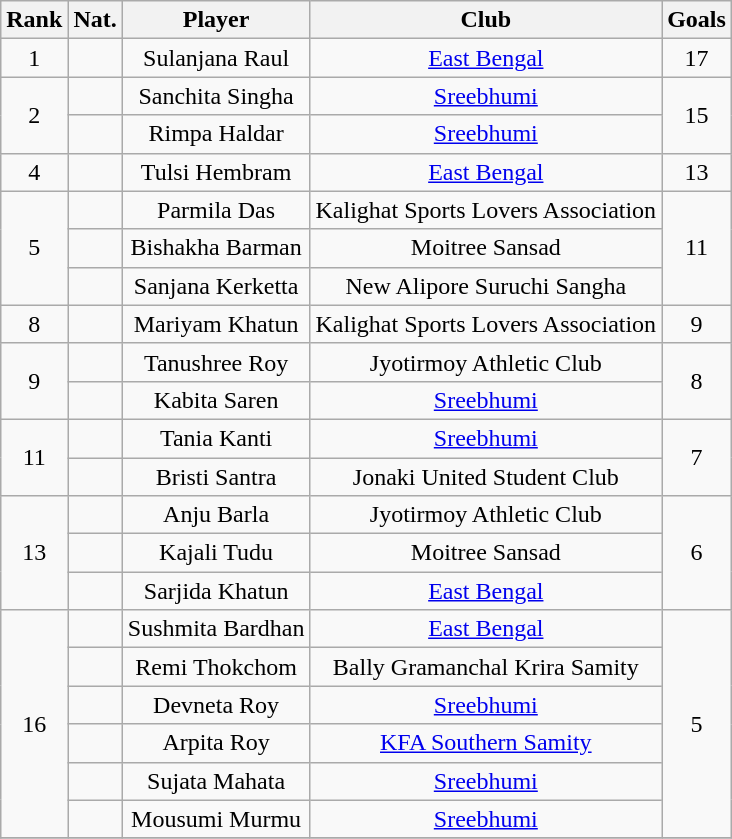<table class="wikitable" style="text-align:center">
<tr>
<th>Rank</th>
<th>Nat.</th>
<th>Player</th>
<th>Club</th>
<th>Goals</th>
</tr>
<tr>
<td rowspan="1">1</td>
<td></td>
<td>Sulanjana Raul</td>
<td><a href='#'>East Bengal</a></td>
<td rowspan="1">17</td>
</tr>
<tr>
<td rowspan="2">2</td>
<td></td>
<td>Sanchita Singha</td>
<td><a href='#'>Sreebhumi</a></td>
<td rowspan="2">15</td>
</tr>
<tr>
<td></td>
<td>Rimpa Haldar</td>
<td><a href='#'>Sreebhumi</a></td>
</tr>
<tr>
<td rowspan="1">4</td>
<td></td>
<td>Tulsi Hembram</td>
<td><a href='#'>East Bengal</a></td>
<td rowspan="1">13</td>
</tr>
<tr>
<td rowspan="3">5</td>
<td></td>
<td>Parmila Das</td>
<td>Kalighat Sports Lovers Association</td>
<td rowspan="3">11</td>
</tr>
<tr>
<td></td>
<td>Bishakha Barman</td>
<td>Moitree Sansad</td>
</tr>
<tr>
<td></td>
<td>Sanjana Kerketta</td>
<td>New Alipore Suruchi Sangha</td>
</tr>
<tr>
<td rowspan="1">8</td>
<td></td>
<td>Mariyam Khatun</td>
<td>Kalighat Sports Lovers Association</td>
<td rowspan="1">9</td>
</tr>
<tr>
<td rowspan="2">9</td>
<td></td>
<td>Tanushree Roy</td>
<td>Jyotirmoy Athletic Club</td>
<td rowspan="2">8</td>
</tr>
<tr>
<td></td>
<td>Kabita Saren</td>
<td><a href='#'>Sreebhumi</a></td>
</tr>
<tr>
<td rowspan="2">11</td>
<td></td>
<td>Tania Kanti</td>
<td><a href='#'>Sreebhumi</a></td>
<td rowspan="2">7</td>
</tr>
<tr>
<td></td>
<td>Bristi Santra</td>
<td>Jonaki United Student Club</td>
</tr>
<tr>
<td rowspan="3">13</td>
<td></td>
<td>Anju Barla</td>
<td>Jyotirmoy Athletic Club</td>
<td rowspan="3">6</td>
</tr>
<tr>
<td></td>
<td>Kajali Tudu</td>
<td>Moitree Sansad</td>
</tr>
<tr>
<td></td>
<td>Sarjida Khatun</td>
<td><a href='#'>East Bengal</a></td>
</tr>
<tr>
<td rowspan="6">16</td>
<td></td>
<td>Sushmita Bardhan</td>
<td><a href='#'>East Bengal</a></td>
<td rowspan="6">5</td>
</tr>
<tr>
<td></td>
<td>Remi Thokchom</td>
<td>Bally Gramanchal Krira Samity</td>
</tr>
<tr>
<td></td>
<td>Devneta Roy</td>
<td><a href='#'>Sreebhumi</a></td>
</tr>
<tr>
<td></td>
<td>Arpita Roy</td>
<td><a href='#'>KFA Southern Samity</a></td>
</tr>
<tr>
<td></td>
<td>Sujata Mahata</td>
<td><a href='#'>Sreebhumi</a></td>
</tr>
<tr>
<td></td>
<td>Mousumi Murmu</td>
<td><a href='#'>Sreebhumi</a></td>
</tr>
<tr>
</tr>
</table>
